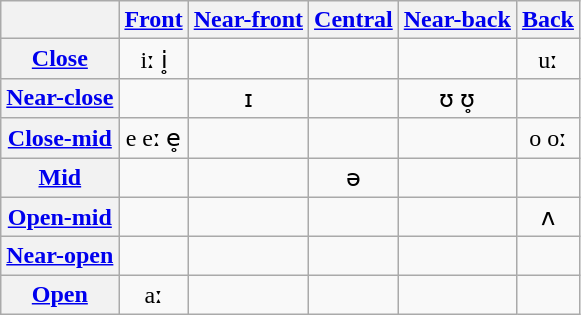<table class="wikitable" style="text-align:center;">
<tr>
<th></th>
<th><a href='#'>Front</a></th>
<th><a href='#'>Near-front</a></th>
<th><a href='#'>Central</a></th>
<th><a href='#'>Near-back</a></th>
<th><a href='#'>Back</a></th>
</tr>
<tr>
<th><a href='#'>Close</a></th>
<td>iː i̥</td>
<td></td>
<td></td>
<td></td>
<td>uː</td>
</tr>
<tr>
<th><a href='#'>Near-close</a></th>
<td></td>
<td>ɪ</td>
<td></td>
<td>ʊ ʊ̥</td>
<td></td>
</tr>
<tr>
<th><a href='#'>Close-mid</a></th>
<td>e eː e̥</td>
<td></td>
<td></td>
<td></td>
<td>o oː</td>
</tr>
<tr>
<th><a href='#'>Mid</a></th>
<td></td>
<td></td>
<td>ə</td>
<td></td>
<td></td>
</tr>
<tr>
<th><a href='#'>Open-mid</a></th>
<td></td>
<td></td>
<td></td>
<td></td>
<td>ʌ</td>
</tr>
<tr>
<th><a href='#'>Near-open</a></th>
<td></td>
<td></td>
<td></td>
<td></td>
<td></td>
</tr>
<tr>
<th><a href='#'>Open</a></th>
<td>aː</td>
<td></td>
<td></td>
<td></td>
<td></td>
</tr>
</table>
